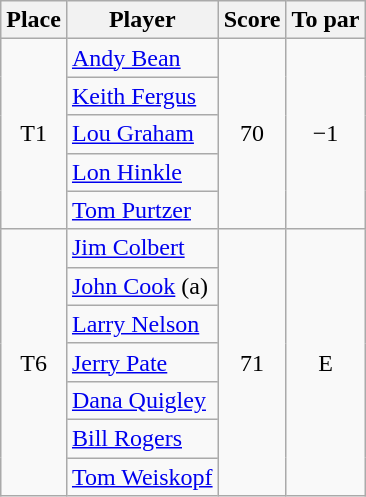<table class="wikitable">
<tr>
<th>Place</th>
<th>Player</th>
<th>Score</th>
<th>To par</th>
</tr>
<tr>
<td rowspan="5" align=center>T1</td>
<td> <a href='#'>Andy Bean</a></td>
<td rowspan="5" align=center>70</td>
<td rowspan="5" align=center>−1</td>
</tr>
<tr>
<td> <a href='#'>Keith Fergus</a></td>
</tr>
<tr>
<td> <a href='#'>Lou Graham</a></td>
</tr>
<tr>
<td> <a href='#'>Lon Hinkle</a></td>
</tr>
<tr>
<td> <a href='#'>Tom Purtzer</a></td>
</tr>
<tr>
<td rowspan="7" align=center>T6</td>
<td> <a href='#'>Jim Colbert</a></td>
<td rowspan="7" align=center>71</td>
<td rowspan="7" align=center>E</td>
</tr>
<tr>
<td> <a href='#'>John Cook</a> (a)</td>
</tr>
<tr>
<td> <a href='#'>Larry Nelson</a></td>
</tr>
<tr>
<td> <a href='#'>Jerry Pate</a></td>
</tr>
<tr>
<td> <a href='#'>Dana Quigley</a></td>
</tr>
<tr>
<td> <a href='#'>Bill Rogers</a></td>
</tr>
<tr>
<td> <a href='#'>Tom Weiskopf</a></td>
</tr>
</table>
